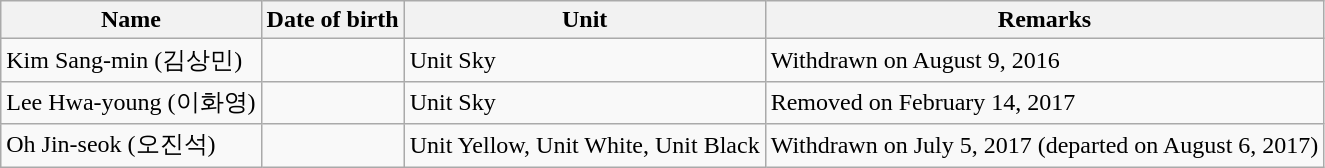<table class="wikitable">
<tr>
<th>Name</th>
<th>Date of birth</th>
<th>Unit</th>
<th>Remarks</th>
</tr>
<tr>
<td>Kim Sang-min (김상민)</td>
<td></td>
<td>Unit Sky</td>
<td>Withdrawn on August 9, 2016</td>
</tr>
<tr>
<td>Lee Hwa-young (이화영)</td>
<td></td>
<td>Unit Sky</td>
<td>Removed on February 14, 2017</td>
</tr>
<tr>
<td>Oh Jin-seok (오진석)</td>
<td></td>
<td>Unit Yellow, Unit White, Unit Black</td>
<td>Withdrawn on July 5, 2017 (departed on August 6, 2017)</td>
</tr>
</table>
